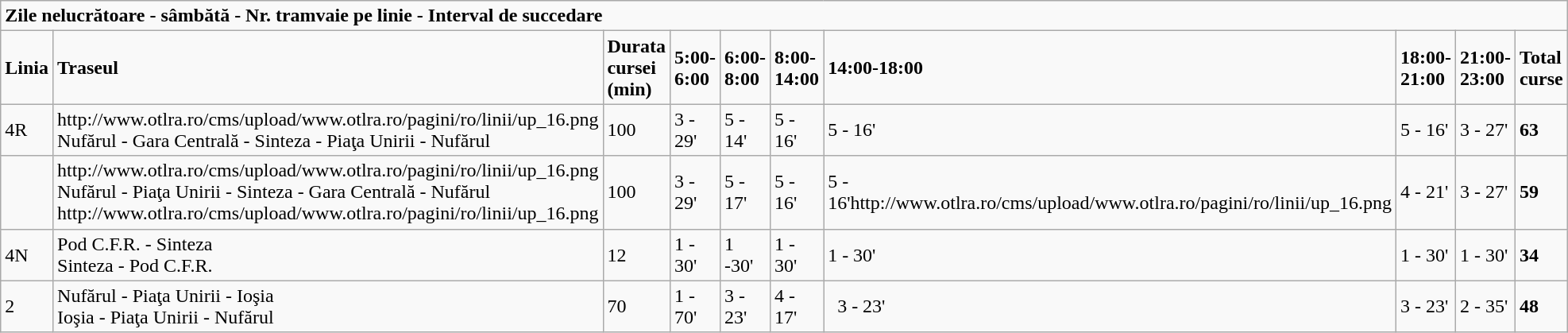<table class="wikitable">
<tr>
<td colspan="10"><strong>Zile nelucrătoare - sâmbătă - Nr. tramvaie pe linie - Interval de succedare</strong></td>
</tr>
<tr>
<td><strong>Linia</strong></td>
<td><strong>Traseul</strong></td>
<td><strong>Durata cursei</strong><br><strong>(min)</strong></td>
<td><strong>5:00-6:00</strong></td>
<td><strong>6:00-8:00</strong></td>
<td><strong>8:00-14:00</strong></td>
<td><strong>14:00-18:00</strong></td>
<td><strong>18:00-21:00</strong></td>
<td><strong>21:00-23:00</strong></td>
<td><strong>Total curse</strong></td>
</tr>
<tr>
<td>4R<br></td>
<td>http://www.otlra.ro/cms/upload/www.otlra.ro/pagini/ro/linii/up_16.png Nufărul - Gara Centrală - Sinteza - Piaţa Unirii - Nufărul</td>
<td>100 <br></td>
<td>3 - 29'<br></td>
<td>5 - 14'<br></td>
<td>5 - 16'<br></td>
<td>5 - 16'<br></td>
<td>5 - 16'<br></td>
<td>3 - 27'<br></td>
<td><strong>63</strong></td>
</tr>
<tr>
<td></td>
<td>http://www.otlra.ro/cms/upload/www.otlra.ro/pagini/ro/linii/up_16.png Nufărul - Piaţa Unirii - Sinteza - Gara Centrală - Nufărul<br>http://www.otlra.ro/cms/upload/www.otlra.ro/pagini/ro/linii/up_16.png</td>
<td>100 <br></td>
<td>3 - 29'<br></td>
<td>5 - 17'<br></td>
<td>5 - 16'<br></td>
<td>5 - 16'http://www.otlra.ro/cms/upload/www.otlra.ro/pagini/ro/linii/up_16.png<br></td>
<td>4 - 21'<br></td>
<td>3 - 27'<br></td>
<td><strong>59</strong></td>
</tr>
<tr>
<td>4N</td>
<td>Pod C.F.R. - Sinteza<br>Sinteza - Pod C.F.R.</td>
<td>12 <br></td>
<td>1 - 30' <br></td>
<td>1 -30'<br></td>
<td>1 - 30'<br></td>
<td>1 - 30'<br></td>
<td>1 - 30'<br></td>
<td>1 - 30'<br></td>
<td><strong>34</strong></td>
</tr>
<tr>
<td>2</td>
<td>Nufărul - Piaţa Unirii - Ioşia<br>Ioşia - Piaţa Unirii - Nufărul</td>
<td>70 <br></td>
<td>1 - 70'<br></td>
<td>3 - 23'<br></td>
<td>4 - 17'<br></td>
<td><strong> </strong> 3 - 23'<br></td>
<td>3 - 23'<br></td>
<td>2 - 35'<br></td>
<td><strong>48</strong></td>
</tr>
</table>
